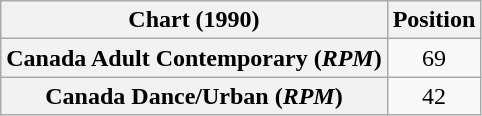<table class="wikitable sortable plainrowheaders" style="text-align:center">
<tr>
<th scope="col">Chart (1990)</th>
<th scope="col">Position</th>
</tr>
<tr>
<th scope="row">Canada Adult Contemporary (<em>RPM</em>)</th>
<td>69</td>
</tr>
<tr>
<th scope="row">Canada Dance/Urban (<em>RPM</em>)</th>
<td>42</td>
</tr>
</table>
